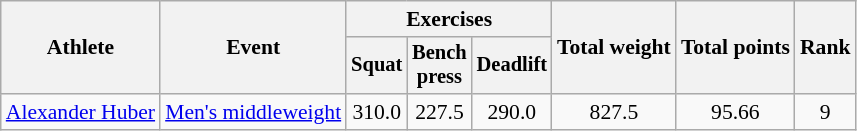<table class=wikitable style="font-size:90%">
<tr>
<th rowspan="2">Athlete</th>
<th rowspan="2">Event</th>
<th colspan="3">Exercises</th>
<th rowspan="2">Total weight</th>
<th rowspan="2">Total points</th>
<th rowspan="2">Rank</th>
</tr>
<tr style="font-size:95%">
<th>Squat</th>
<th>Bench<br>press</th>
<th>Deadlift</th>
</tr>
<tr align=center>
<td align=left><a href='#'>Alexander Huber</a></td>
<td align=left><a href='#'>Men's middleweight</a></td>
<td>310.0</td>
<td>227.5</td>
<td>290.0</td>
<td>827.5</td>
<td>95.66</td>
<td>9</td>
</tr>
</table>
